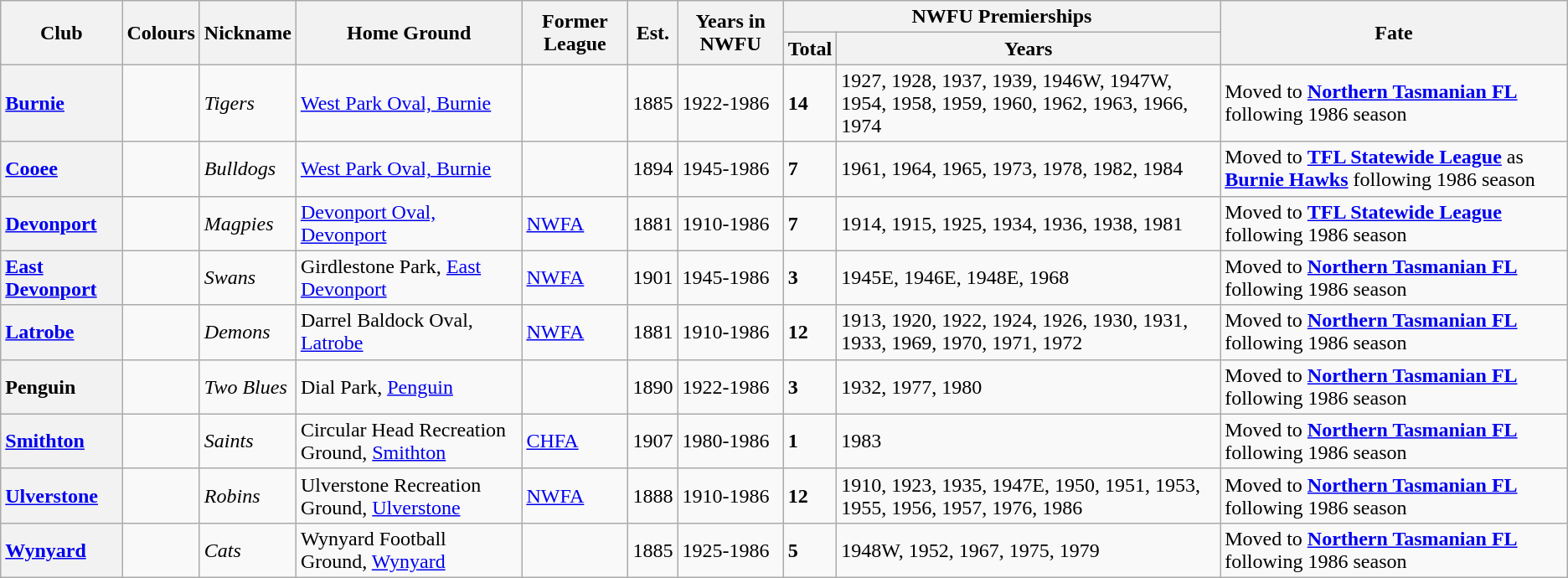<table class="wikitable sortable">
<tr>
<th rowspan="2">Club</th>
<th rowspan="2">Colours</th>
<th rowspan="2">Nickname</th>
<th rowspan="2">Home Ground</th>
<th rowspan="2">Former League</th>
<th rowspan="2">Est.</th>
<th rowspan="2">Years in NWFU</th>
<th colspan="2">NWFU Premierships</th>
<th rowspan="2">Fate</th>
</tr>
<tr>
<th>Total</th>
<th>Years</th>
</tr>
<tr>
<th style="text-align:left"><a href='#'>Burnie</a></th>
<td></td>
<td><em>Tigers</em></td>
<td><a href='#'>West Park Oval, Burnie</a></td>
<td></td>
<td align="center">1885</td>
<td>1922-1986</td>
<td><strong>14</strong></td>
<td>1927, 1928, 1937, 1939, 1946W, 1947W, 1954, 1958, 1959, 1960, 1962, 1963, 1966, 1974</td>
<td>Moved to <a href='#'><strong>Northern Tasmanian FL</strong></a> following 1986 season</td>
</tr>
<tr>
<th style="text-align:left"><a href='#'>Cooee</a></th>
<td></td>
<td><em>Bulldogs</em></td>
<td><a href='#'>West Park Oval, Burnie</a></td>
<td></td>
<td align="center">1894</td>
<td>1945-1986</td>
<td><strong>7</strong></td>
<td>1961, 1964, 1965, 1973, 1978, 1982, 1984</td>
<td>Moved to <a href='#'><strong>TFL Statewide League</strong></a> as <strong><a href='#'>Burnie Hawks</a></strong> following 1986 season</td>
</tr>
<tr>
<th style="text-align:left"><a href='#'>Devonport</a></th>
<td></td>
<td><em>Magpies</em></td>
<td><a href='#'>Devonport Oval, Devonport</a></td>
<td><a href='#'>NWFA</a></td>
<td align="center">1881</td>
<td>1910-1986</td>
<td><strong>7</strong></td>
<td>1914, 1915, 1925, 1934, 1936, 1938, 1981</td>
<td>Moved to <a href='#'><strong>TFL Statewide League</strong></a> following 1986 season</td>
</tr>
<tr>
<th style="text-align:left"><a href='#'>East Devonport</a></th>
<td></td>
<td><em>Swans</em></td>
<td>Girdlestone Park, <a href='#'>East Devonport</a></td>
<td><a href='#'>NWFA</a></td>
<td align="center">1901</td>
<td>1945-1986</td>
<td><strong>3</strong></td>
<td>1945E, 1946E, 1948E, 1968</td>
<td>Moved to <a href='#'><strong>Northern Tasmanian FL</strong></a> following 1986 season</td>
</tr>
<tr>
<th style="text-align:left"><a href='#'>Latrobe</a></th>
<td></td>
<td><em>Demons</em></td>
<td>Darrel Baldock Oval, <a href='#'>Latrobe</a></td>
<td><a href='#'>NWFA</a></td>
<td align="center">1881</td>
<td>1910-1986</td>
<td><strong>12</strong></td>
<td>1913, 1920, 1922, 1924, 1926, 1930, 1931, 1933, 1969, 1970, 1971, 1972</td>
<td>Moved to <a href='#'><strong>Northern Tasmanian FL</strong></a> following 1986 season</td>
</tr>
<tr>
<th style="text-align:left">Penguin</th>
<td></td>
<td><em>Two Blues</em></td>
<td>Dial Park, <a href='#'>Penguin</a></td>
<td></td>
<td align="center">1890</td>
<td>1922-1986</td>
<td><strong>3</strong></td>
<td>1932, 1977, 1980</td>
<td>Moved to <a href='#'><strong>Northern Tasmanian FL</strong></a> following 1986 season</td>
</tr>
<tr>
<th style="text-align:left"><a href='#'>Smithton</a></th>
<td></td>
<td><em>Saints</em></td>
<td>Circular Head Recreation Ground, <a href='#'>Smithton</a></td>
<td><a href='#'>CHFA</a></td>
<td align="center">1907</td>
<td>1980-1986</td>
<td><strong>1</strong></td>
<td>1983</td>
<td>Moved to <a href='#'><strong>Northern Tasmanian FL</strong></a> following 1986 season</td>
</tr>
<tr>
<th style="text-align:left"><a href='#'>Ulverstone</a></th>
<td></td>
<td><em>Robins</em></td>
<td>Ulverstone Recreation Ground, <a href='#'>Ulverstone</a></td>
<td><a href='#'>NWFA</a></td>
<td align="center">1888</td>
<td>1910-1986</td>
<td><strong>12</strong></td>
<td>1910, 1923, 1935, 1947E, 1950, 1951, 1953, 1955, 1956, 1957, 1976, 1986</td>
<td>Moved to <a href='#'><strong>Northern Tasmanian FL</strong></a> following 1986 season</td>
</tr>
<tr>
<th style="text-align:left"><a href='#'>Wynyard</a></th>
<td></td>
<td><em>Cats</em></td>
<td>Wynyard Football Ground, <a href='#'>Wynyard</a></td>
<td></td>
<td align="center">1885</td>
<td>1925-1986</td>
<td><strong>5</strong></td>
<td>1948W, 1952, 1967, 1975, 1979</td>
<td>Moved to <a href='#'><strong>Northern Tasmanian FL</strong></a> following 1986 season</td>
</tr>
</table>
